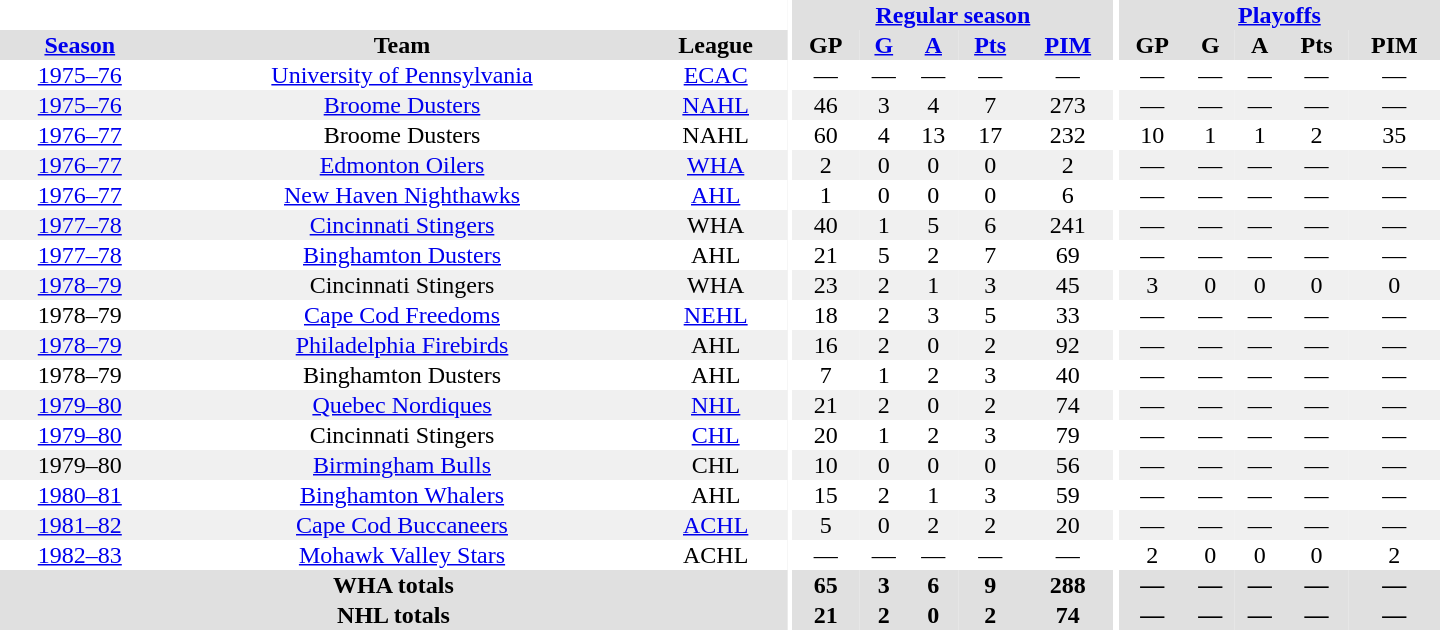<table border="0" cellpadding="1" cellspacing="0" style="text-align:center; width:60em">
<tr bgcolor="#e0e0e0">
<th colspan="3" bgcolor="#ffffff"></th>
<th rowspan="100" bgcolor="#ffffff"></th>
<th colspan="5"><a href='#'>Regular season</a></th>
<th rowspan="100" bgcolor="#ffffff"></th>
<th colspan="5"><a href='#'>Playoffs</a></th>
</tr>
<tr bgcolor="#e0e0e0">
<th><a href='#'>Season</a></th>
<th>Team</th>
<th>League</th>
<th>GP</th>
<th><a href='#'>G</a></th>
<th><a href='#'>A</a></th>
<th><a href='#'>Pts</a></th>
<th><a href='#'>PIM</a></th>
<th>GP</th>
<th>G</th>
<th>A</th>
<th>Pts</th>
<th>PIM</th>
</tr>
<tr>
<td><a href='#'>1975–76</a></td>
<td><a href='#'>University of Pennsylvania</a></td>
<td><a href='#'>ECAC</a></td>
<td>—</td>
<td>—</td>
<td>—</td>
<td>—</td>
<td>—</td>
<td>—</td>
<td>—</td>
<td>—</td>
<td>—</td>
<td>—</td>
</tr>
<tr bgcolor="#f0f0f0">
<td><a href='#'>1975–76</a></td>
<td><a href='#'>Broome Dusters</a></td>
<td><a href='#'>NAHL</a></td>
<td>46</td>
<td>3</td>
<td>4</td>
<td>7</td>
<td>273</td>
<td>—</td>
<td>—</td>
<td>—</td>
<td>—</td>
<td>—</td>
</tr>
<tr>
<td><a href='#'>1976–77</a></td>
<td>Broome Dusters</td>
<td>NAHL</td>
<td>60</td>
<td>4</td>
<td>13</td>
<td>17</td>
<td>232</td>
<td>10</td>
<td>1</td>
<td>1</td>
<td>2</td>
<td>35</td>
</tr>
<tr bgcolor="#f0f0f0">
<td><a href='#'>1976–77</a></td>
<td><a href='#'>Edmonton Oilers</a></td>
<td><a href='#'>WHA</a></td>
<td>2</td>
<td>0</td>
<td>0</td>
<td>0</td>
<td>2</td>
<td>—</td>
<td>—</td>
<td>—</td>
<td>—</td>
<td>—</td>
</tr>
<tr>
<td><a href='#'>1976–77</a></td>
<td><a href='#'>New Haven Nighthawks</a></td>
<td><a href='#'>AHL</a></td>
<td>1</td>
<td>0</td>
<td>0</td>
<td>0</td>
<td>6</td>
<td>—</td>
<td>—</td>
<td>—</td>
<td>—</td>
<td>—</td>
</tr>
<tr bgcolor="#f0f0f0">
<td><a href='#'>1977–78</a></td>
<td><a href='#'>Cincinnati Stingers</a></td>
<td>WHA</td>
<td>40</td>
<td>1</td>
<td>5</td>
<td>6</td>
<td>241</td>
<td>—</td>
<td>—</td>
<td>—</td>
<td>—</td>
<td>—</td>
</tr>
<tr>
<td><a href='#'>1977–78</a></td>
<td><a href='#'>Binghamton Dusters</a></td>
<td>AHL</td>
<td>21</td>
<td>5</td>
<td>2</td>
<td>7</td>
<td>69</td>
<td>—</td>
<td>—</td>
<td>—</td>
<td>—</td>
<td>—</td>
</tr>
<tr bgcolor="#f0f0f0">
<td><a href='#'>1978–79</a></td>
<td>Cincinnati Stingers</td>
<td>WHA</td>
<td>23</td>
<td>2</td>
<td>1</td>
<td>3</td>
<td>45</td>
<td>3</td>
<td>0</td>
<td>0</td>
<td>0</td>
<td>0</td>
</tr>
<tr>
<td>1978–79</td>
<td><a href='#'>Cape Cod Freedoms</a></td>
<td><a href='#'>NEHL</a></td>
<td>18</td>
<td>2</td>
<td>3</td>
<td>5</td>
<td>33</td>
<td>—</td>
<td>—</td>
<td>—</td>
<td>—</td>
<td>—</td>
</tr>
<tr bgcolor="#f0f0f0">
<td><a href='#'>1978–79</a></td>
<td><a href='#'>Philadelphia Firebirds</a></td>
<td>AHL</td>
<td>16</td>
<td>2</td>
<td>0</td>
<td>2</td>
<td>92</td>
<td>—</td>
<td>—</td>
<td>—</td>
<td>—</td>
<td>—</td>
</tr>
<tr>
<td>1978–79</td>
<td>Binghamton Dusters</td>
<td>AHL</td>
<td>7</td>
<td>1</td>
<td>2</td>
<td>3</td>
<td>40</td>
<td>—</td>
<td>—</td>
<td>—</td>
<td>—</td>
<td>—</td>
</tr>
<tr bgcolor="#f0f0f0">
<td><a href='#'>1979–80</a></td>
<td><a href='#'>Quebec Nordiques</a></td>
<td><a href='#'>NHL</a></td>
<td>21</td>
<td>2</td>
<td>0</td>
<td>2</td>
<td>74</td>
<td>—</td>
<td>—</td>
<td>—</td>
<td>—</td>
<td>—</td>
</tr>
<tr>
<td><a href='#'>1979–80</a></td>
<td>Cincinnati Stingers</td>
<td><a href='#'>CHL</a></td>
<td>20</td>
<td>1</td>
<td>2</td>
<td>3</td>
<td>79</td>
<td>—</td>
<td>—</td>
<td>—</td>
<td>—</td>
<td>—</td>
</tr>
<tr bgcolor="#f0f0f0">
<td>1979–80</td>
<td><a href='#'>Birmingham Bulls</a></td>
<td>CHL</td>
<td>10</td>
<td>0</td>
<td>0</td>
<td>0</td>
<td>56</td>
<td>—</td>
<td>—</td>
<td>—</td>
<td>—</td>
<td>—</td>
</tr>
<tr>
<td><a href='#'>1980–81</a></td>
<td><a href='#'>Binghamton Whalers</a></td>
<td>AHL</td>
<td>15</td>
<td>2</td>
<td>1</td>
<td>3</td>
<td>59</td>
<td>—</td>
<td>—</td>
<td>—</td>
<td>—</td>
<td>—</td>
</tr>
<tr bgcolor="#f0f0f0">
<td><a href='#'>1981–82</a></td>
<td><a href='#'>Cape Cod Buccaneers</a></td>
<td><a href='#'>ACHL</a></td>
<td>5</td>
<td>0</td>
<td>2</td>
<td>2</td>
<td>20</td>
<td>—</td>
<td>—</td>
<td>—</td>
<td>—</td>
<td>—</td>
</tr>
<tr>
<td><a href='#'>1982–83</a></td>
<td><a href='#'>Mohawk Valley Stars</a></td>
<td>ACHL</td>
<td>—</td>
<td>—</td>
<td>—</td>
<td>—</td>
<td>—</td>
<td>2</td>
<td>0</td>
<td>0</td>
<td>0</td>
<td>2</td>
</tr>
<tr bgcolor="#e0e0e0">
<th colspan="3">WHA totals</th>
<th>65</th>
<th>3</th>
<th>6</th>
<th>9</th>
<th>288</th>
<th>—</th>
<th>—</th>
<th>—</th>
<th>—</th>
<th>—</th>
</tr>
<tr bgcolor="#e0e0e0">
<th colspan="3">NHL totals</th>
<th>21</th>
<th>2</th>
<th>0</th>
<th>2</th>
<th>74</th>
<th>—</th>
<th>—</th>
<th>—</th>
<th>—</th>
<th>—</th>
</tr>
</table>
